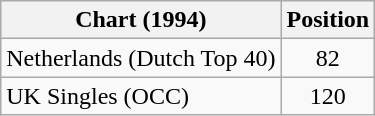<table class="wikitable">
<tr>
<th>Chart (1994)</th>
<th>Position</th>
</tr>
<tr>
<td>Netherlands (Dutch Top 40)</td>
<td align="center">82</td>
</tr>
<tr>
<td>UK Singles (OCC)</td>
<td align="center">120</td>
</tr>
</table>
